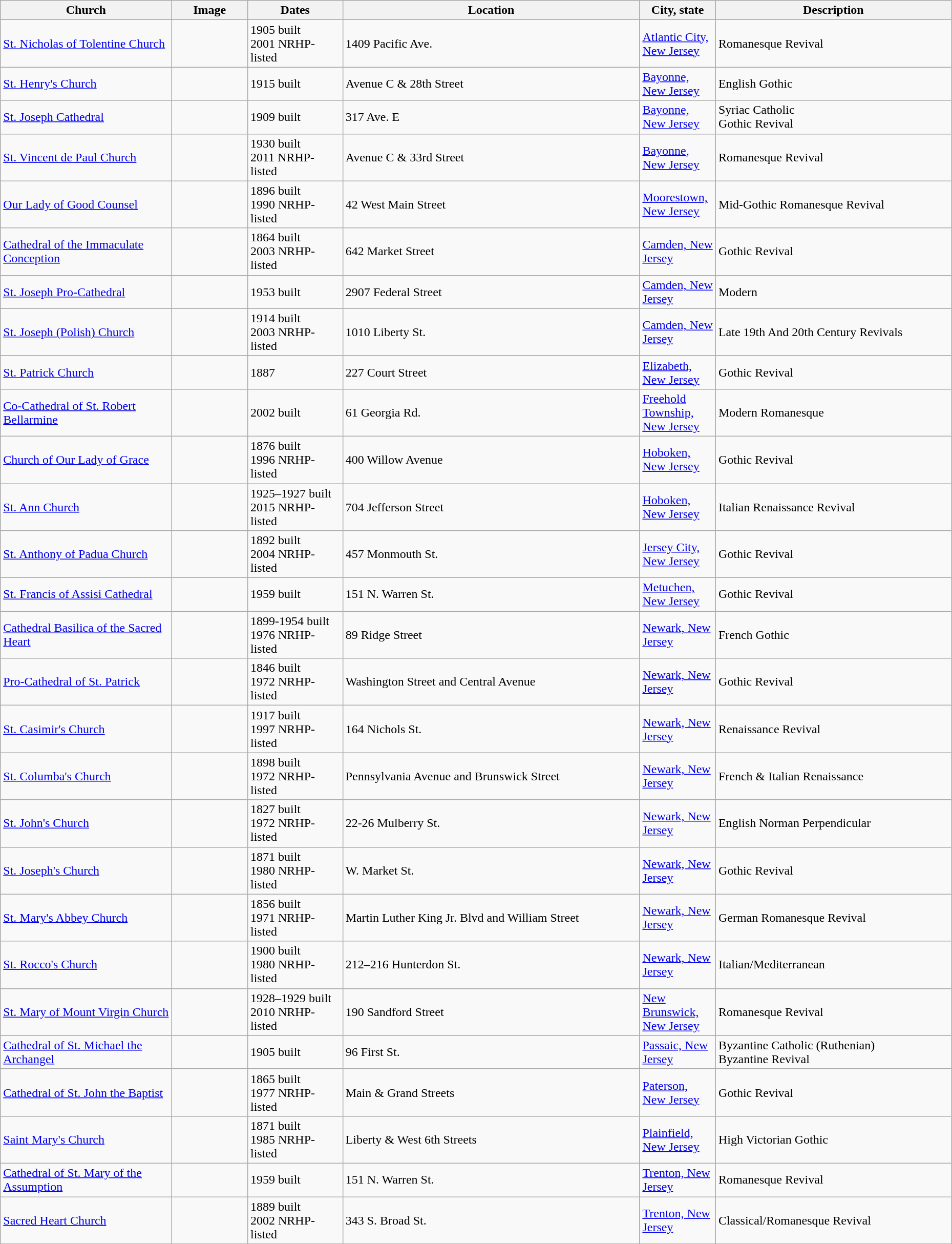<table class="wikitable sortable" style="width:98%">
<tr>
<th width = 18%><strong>Church</strong></th>
<th width = 8% class="unsortable"><strong>Image</strong></th>
<th width = 10%><strong>Dates</strong></th>
<th><strong>Location</strong></th>
<th width = 8%><strong>City, state</strong></th>
<th class="unsortable"><strong>Description</strong></th>
</tr>
<tr>
<td><a href='#'>St. Nicholas of Tolentine Church</a></td>
<td></td>
<td>1905 built<br>2001 NRHP-listed</td>
<td>1409 Pacific Ave.<br><small></small></td>
<td><a href='#'>Atlantic City, New Jersey</a></td>
<td>Romanesque Revival</td>
</tr>
<tr>
<td><a href='#'>St. Henry's Church</a></td>
<td></td>
<td>1915 built</td>
<td>Avenue C & 28th Street</td>
<td><a href='#'>Bayonne, New Jersey</a></td>
<td>English Gothic</td>
</tr>
<tr>
<td><a href='#'>St. Joseph Cathedral</a></td>
<td></td>
<td>1909 built</td>
<td>317 Ave. E<br><small></small></td>
<td><a href='#'>Bayonne, New Jersey</a></td>
<td>Syriac Catholic<br>Gothic Revival</td>
</tr>
<tr>
<td><a href='#'>St. Vincent de Paul Church</a></td>
<td></td>
<td>1930 built<br>2011 NRHP-listed</td>
<td>Avenue C & 33rd Street</td>
<td><a href='#'>Bayonne, New Jersey</a></td>
<td>Romanesque Revival</td>
</tr>
<tr>
<td><a href='#'>Our Lady of Good Counsel</a></td>
<td></td>
<td>1896 built<br>1990 NRHP-listed</td>
<td>42 West Main Street</td>
<td><a href='#'>Moorestown, New Jersey</a></td>
<td>Mid-Gothic Romanesque Revival</td>
</tr>
<tr>
<td><a href='#'>Cathedral of the Immaculate Conception</a></td>
<td></td>
<td>1864 built<br>2003 NRHP-listed</td>
<td>642 Market Street<br><small></small></td>
<td><a href='#'>Camden, New Jersey</a></td>
<td>Gothic Revival</td>
</tr>
<tr>
<td><a href='#'>St. Joseph Pro-Cathedral</a></td>
<td></td>
<td>1953 built<br></td>
<td>2907 Federal Street<br><small></small></td>
<td><a href='#'>Camden, New Jersey</a></td>
<td>Modern</td>
</tr>
<tr>
<td><a href='#'>St. Joseph (Polish) Church</a></td>
<td></td>
<td>1914 built<br>2003 NRHP-listed</td>
<td>1010 Liberty St.<br><small></small></td>
<td><a href='#'>Camden, New Jersey</a></td>
<td>Late 19th And 20th Century Revivals</td>
</tr>
<tr>
<td><a href='#'>St. Patrick Church</a></td>
<td></td>
<td>1887</td>
<td>227 Court Street<br></td>
<td><a href='#'>Elizabeth, New Jersey</a></td>
<td>Gothic Revival</td>
</tr>
<tr>
<td><a href='#'>Co-Cathedral of St. Robert Bellarmine</a></td>
<td></td>
<td>2002 built</td>
<td>61 Georgia Rd.<br><small></small></td>
<td><a href='#'>Freehold Township, New Jersey</a></td>
<td>Modern Romanesque</td>
</tr>
<tr>
<td><a href='#'>Church of Our Lady of Grace</a></td>
<td></td>
<td>1876 built<br>1996 NRHP-listed</td>
<td>400 Willow Avenue<br><small></small></td>
<td><a href='#'>Hoboken, New Jersey</a></td>
<td>Gothic Revival</td>
</tr>
<tr>
<td><a href='#'>St. Ann Church</a></td>
<td></td>
<td>1925–1927 built<br>2015 NRHP-listed</td>
<td>704 Jefferson Street<br><small></small></td>
<td><a href='#'>Hoboken, New Jersey</a></td>
<td>Italian Renaissance Revival</td>
</tr>
<tr>
<td><a href='#'>St. Anthony of Padua Church</a></td>
<td></td>
<td>1892 built<br>2004 NRHP-listed</td>
<td>457 Monmouth St.<br><small></small></td>
<td><a href='#'>Jersey City, New Jersey</a></td>
<td>Gothic Revival</td>
</tr>
<tr>
<td><a href='#'>St. Francis of Assisi Cathedral</a></td>
<td></td>
<td>1959 built</td>
<td>151 N. Warren St.<br><small></small></td>
<td><a href='#'>Metuchen, New Jersey</a></td>
<td>Gothic Revival</td>
</tr>
<tr>
<td><a href='#'>Cathedral Basilica of the Sacred Heart</a></td>
<td></td>
<td>1899-1954 built<br>1976 NRHP-listed</td>
<td>89 Ridge Street<br><small></small></td>
<td><a href='#'>Newark, New Jersey</a></td>
<td>French Gothic</td>
</tr>
<tr>
<td><a href='#'>Pro-Cathedral of St. Patrick</a></td>
<td></td>
<td>1846 built<br>1972 NRHP-listed</td>
<td>Washington Street and Central Avenue<br><small></small></td>
<td><a href='#'>Newark, New Jersey</a></td>
<td>Gothic Revival</td>
</tr>
<tr>
<td><a href='#'>St. Casimir's Church</a></td>
<td></td>
<td>1917 built<br>1997 NRHP-listed</td>
<td>164 Nichols St.<br><small></small></td>
<td><a href='#'>Newark, New Jersey</a></td>
<td>Renaissance Revival</td>
</tr>
<tr>
<td><a href='#'>St. Columba's Church</a></td>
<td></td>
<td>1898 built<br>1972 NRHP-listed</td>
<td>Pennsylvania Avenue and Brunswick Street<br><small></small></td>
<td><a href='#'>Newark, New Jersey</a></td>
<td>French & Italian Renaissance</td>
</tr>
<tr>
<td><a href='#'>St. John's Church</a></td>
<td></td>
<td>1827 built<br>1972 NRHP-listed</td>
<td>22-26 Mulberry St.<br><small></small></td>
<td><a href='#'>Newark, New Jersey</a></td>
<td>English Norman Perpendicular</td>
</tr>
<tr>
<td><a href='#'>St. Joseph's Church</a></td>
<td></td>
<td>1871 built<br>1980 NRHP-listed</td>
<td>W. Market St.<br><small></small></td>
<td><a href='#'>Newark, New Jersey</a></td>
<td>Gothic Revival</td>
</tr>
<tr>
<td><a href='#'>St. Mary's Abbey Church</a></td>
<td></td>
<td>1856 built<br>1971 NRHP-listed</td>
<td>Martin Luther King Jr. Blvd and William Street<br><small></small></td>
<td><a href='#'>Newark, New Jersey</a></td>
<td>German Romanesque Revival</td>
</tr>
<tr>
<td><a href='#'>St. Rocco's Church</a></td>
<td></td>
<td>1900 built<br>1980 NRHP-listed</td>
<td>212–216 Hunterdon St.<br><small></small></td>
<td><a href='#'>Newark, New Jersey</a></td>
<td>Italian/Mediterranean</td>
</tr>
<tr>
<td><a href='#'>St. Mary of Mount Virgin Church</a></td>
<td></td>
<td>1928–1929 built<br>2010 NRHP-listed</td>
<td>190 Sandford Street<br><small></small></td>
<td><a href='#'>New Brunswick, New Jersey</a></td>
<td>Romanesque Revival</td>
</tr>
<tr>
<td><a href='#'>Cathedral of St. Michael the Archangel</a></td>
<td></td>
<td>1905 built</td>
<td>96 First St.<br><small></small></td>
<td><a href='#'>Passaic, New Jersey</a></td>
<td>Byzantine Catholic (Ruthenian)<br>Byzantine Revival</td>
</tr>
<tr>
<td><a href='#'>Cathedral of St. John the Baptist</a></td>
<td></td>
<td>1865 built<br>1977 NRHP-listed</td>
<td>Main & Grand Streets</td>
<td><a href='#'>Paterson, New Jersey</a></td>
<td>Gothic Revival</td>
</tr>
<tr>
<td><a href='#'>Saint Mary's Church</a></td>
<td></td>
<td>1871 built<br> 1985 NRHP-listed</td>
<td>Liberty & West 6th Streets</td>
<td><a href='#'>Plainfield, New Jersey</a></td>
<td>High Victorian Gothic</td>
</tr>
<tr>
<td><a href='#'>Cathedral of St. Mary of the Assumption</a></td>
<td></td>
<td>1959 built</td>
<td>151 N. Warren St.<br><small></small></td>
<td><a href='#'>Trenton, New Jersey</a></td>
<td>Romanesque Revival</td>
</tr>
<tr>
<td><a href='#'>Sacred Heart Church</a></td>
<td></td>
<td>1889 built<br>2002 NRHP-listed</td>
<td>343 S. Broad St.<br><small></small></td>
<td><a href='#'>Trenton, New Jersey</a></td>
<td>Classical/Romanesque Revival</td>
</tr>
<tr>
</tr>
</table>
